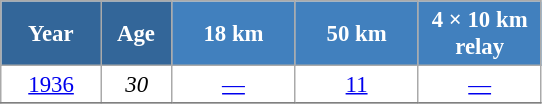<table class="wikitable" style="font-size:95%; text-align:center; border:grey solid 1px; border-collapse:collapse; background:#ffffff;">
<tr>
<th style="background-color:#369; color:white; width:60px;"> Year </th>
<th style="background-color:#369; color:white; width:40px;"> Age </th>
<th style="background-color:#4180be; color:white; width:75px;"> 18 km </th>
<th style="background-color:#4180be; color:white; width:75px;"> 50 km </th>
<th style="background-color:#4180be; color:white; width:75px;"> 4 × 10 km <br> relay </th>
</tr>
<tr>
<td><a href='#'>1936</a></td>
<td><em>30</em></td>
<td><a href='#'>—</a></td>
<td><a href='#'>11</a></td>
<td><a href='#'>—</a></td>
</tr>
<tr>
</tr>
</table>
